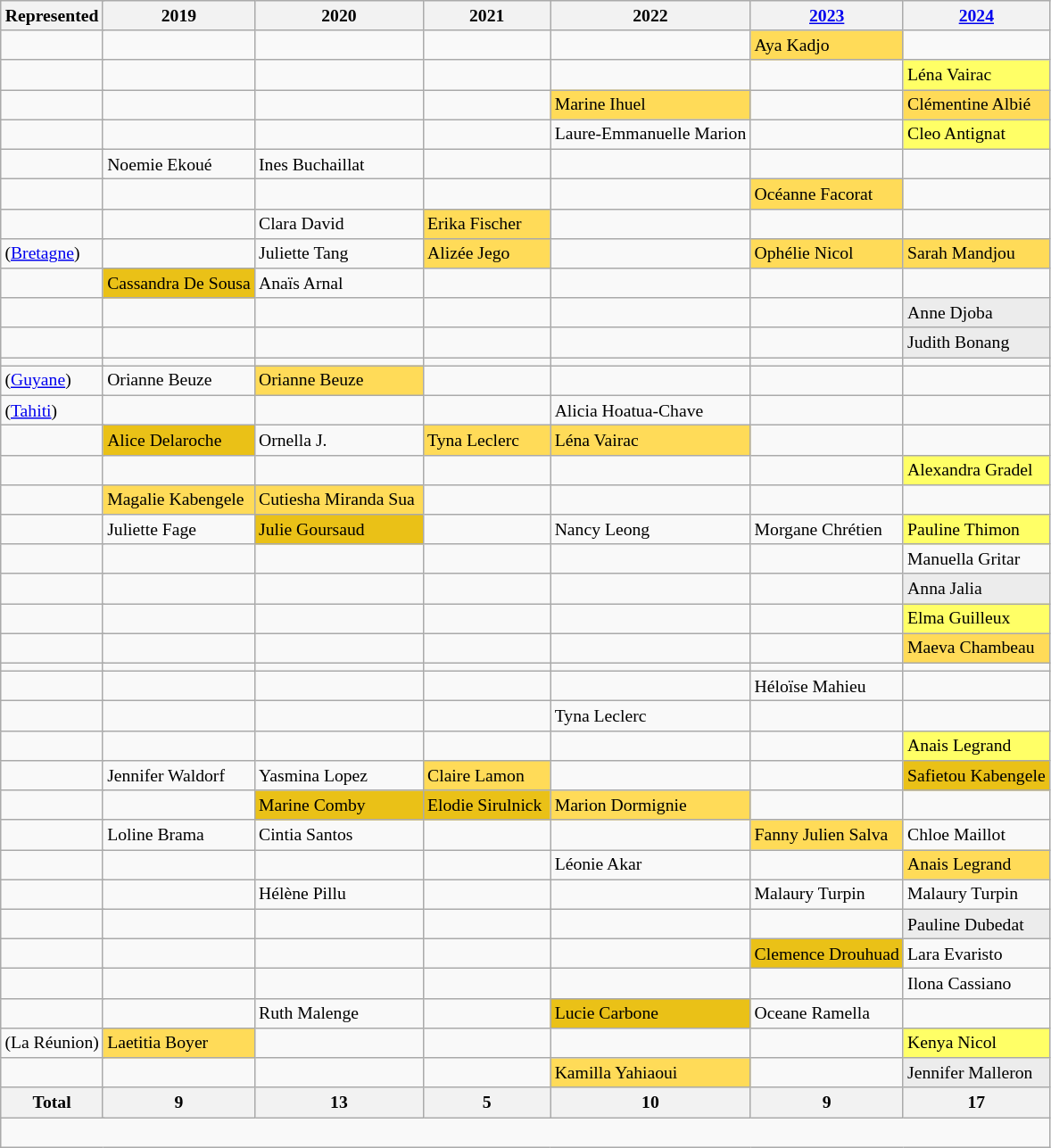<table class="wikitable" style="font-size: 82%">
<tr>
<th colspan=2>Represented</th>
<th>2019</th>
<th>2020</th>
<th>2021</th>
<th>2022</th>
<th><a href='#'>2023</a></th>
<th><a href='#'>2024</a></th>
</tr>
<tr>
<td colspan=2></td>
<td></td>
<td></td>
<td></td>
<td></td>
<td bgcolor=#FFDB58>Aya Kadjo </td>
<td></td>
</tr>
<tr>
<td colspan=2></td>
<td></td>
<td></td>
<td></td>
<td></td>
<td></td>
<td bgcolor=#FFFF66>Léna Vairac</td>
</tr>
<tr>
<td colspan=2></td>
<td></td>
<td></td>
<td></td>
<td bgcolor=#FFDB58>Marine Ihuel </td>
<td></td>
<td bgcolor=#FFDB58>Clémentine Albié </td>
</tr>
<tr>
<td colspan=2></td>
<td></td>
<td></td>
<td></td>
<td>Laure-Emmanuelle Marion</td>
<td></td>
<td bgcolor=#FFFF66>Cleo Antignat</td>
</tr>
<tr>
<td colspan=2></td>
<td>Noemie Ekoué</td>
<td>Ines Buchaillat</td>
<td></td>
<td></td>
<td></td>
<td></td>
</tr>
<tr>
<td colspan=2></td>
<td></td>
<td></td>
<td></td>
<td></td>
<td bgcolor=#FFDB58>Océanne Facorat</td>
<td></td>
</tr>
<tr>
<td colspan=2></td>
<td></td>
<td>Clara David</td>
<td bgcolor=#FFDB58>Erika Fischer </td>
<td></td>
<td></td>
<td></td>
</tr>
<tr>
<td colspan=2> (<a href='#'>Bretagne</a>)</td>
<td></td>
<td>Juliette Tang</td>
<td bgcolor=#FFDB58>Alizée Jego </td>
<td></td>
<td bgcolor=#FFDB58>Ophélie Nicol </td>
<td bgcolor=#FFDB58>Sarah Mandjou </td>
</tr>
<tr>
<td colspan=2></td>
<td bgcolor=#EAC117>Cassandra De Sousa </td>
<td>Anaïs Arnal</td>
<td></td>
<td></td>
<td></td>
<td></td>
</tr>
<tr>
<td colspan=2></td>
<td></td>
<td></td>
<td></td>
<td></td>
<td></td>
<td bgcolor=#ECECEC>Anne Djoba</td>
</tr>
<tr>
<td colspan=2></td>
<td></td>
<td></td>
<td></td>
<td></td>
<td></td>
<td bgcolor=#ECECEC>Judith Bonang</td>
</tr>
<tr>
<td colspan=2></td>
<td></td>
<td></td>
<td></td>
<td></td>
<td></td>
<td></td>
</tr>
<tr>
<td colspan=2> (<a href='#'>Guyane</a>)</td>
<td>Orianne Beuze</td>
<td bgcolor=#FFDB58>Orianne Beuze </td>
<td></td>
<td></td>
<td></td>
<td></td>
</tr>
<tr>
<td colspan=2> (<a href='#'>Tahiti</a>)</td>
<td></td>
<td></td>
<td></td>
<td>Alicia Hoatua-Chave</td>
<td></td>
<td></td>
</tr>
<tr>
<td colspan=2></td>
<td bgcolor=#EAC117>Alice Delaroche </td>
<td>Ornella J.</td>
<td bgcolor=#FFDB58>Tyna Leclerc </td>
<td bgcolor=#FFDB58>Léna Vairac</td>
<td></td>
<td></td>
</tr>
<tr>
<td colspan=2></td>
<td></td>
<td></td>
<td></td>
<td></td>
<td></td>
<td bgcolor=#FFFF66>Alexandra Gradel</td>
</tr>
<tr>
<td colspan=2></td>
<td bgcolor=#FFDB58>Magalie Kabengele </td>
<td bgcolor=#FFDB58>Cutiesha Miranda Sua </td>
<td></td>
<td></td>
<td></td>
<td></td>
</tr>
<tr>
<td colspan=2></td>
<td>Juliette Fage</td>
<td bgcolor=#EAC117>Julie Goursaud  </td>
<td></td>
<td>Nancy Leong</td>
<td>Morgane Chrétien</td>
<td bgcolor=#FFFF66>Pauline Thimon</td>
</tr>
<tr>
<td colspan=2></td>
<td></td>
<td></td>
<td></td>
<td></td>
<td></td>
<td>Manuella Gritar</td>
</tr>
<tr>
<td colspan=2></td>
<td></td>
<td></td>
<td></td>
<td></td>
<td></td>
<td bgcolor=#ECECEC>Anna Jalia</td>
</tr>
<tr>
<td colspan=2></td>
<td></td>
<td></td>
<td></td>
<td></td>
<td></td>
<td bgcolor=#FFFF66>Elma Guilleux</td>
</tr>
<tr>
<td colspan=2></td>
<td></td>
<td></td>
<td></td>
<td></td>
<td></td>
<td bgcolor=#FFDB58>Maeva Chambeau </td>
</tr>
<tr>
<td colspan=2></td>
<td></td>
<td></td>
<td></td>
<td></td>
<td></td>
<td></td>
</tr>
<tr>
<td colspan=2></td>
<td></td>
<td></td>
<td></td>
<td></td>
<td>Héloïse Mahieu</td>
<td></td>
</tr>
<tr>
<td colspan=2></td>
<td></td>
<td></td>
<td></td>
<td>Tyna Leclerc</td>
<td></td>
<td></td>
</tr>
<tr>
<td colspan=2></td>
<td></td>
<td></td>
<td></td>
<td></td>
<td></td>
<td bgcolor=#FFFF66>Anais Legrand</td>
</tr>
<tr>
<td colspan=2></td>
<td>Jennifer Waldorf</td>
<td>Yasmina Lopez</td>
<td bgcolor=#FFDB58>Claire Lamon </td>
<td></td>
<td></td>
<td bgcolor=#EAC117>Safietou Kabengele </td>
</tr>
<tr>
<td colspan=2></td>
<td></td>
<td bgcolor=#EAC117>Marine Comby </td>
<td bgcolor=#EAC117>Elodie Sirulnick </td>
<td bgcolor=#FFDB58>Marion Dormignie </td>
<td></td>
<td></td>
</tr>
<tr>
<td colspan=2></td>
<td>Loline Brama</td>
<td>Cintia Santos</td>
<td></td>
<td></td>
<td bgcolor=#FFDB58>Fanny Julien Salva </td>
<td>Chloe Maillot</td>
</tr>
<tr>
<td colspan=2></td>
<td></td>
<td></td>
<td></td>
<td>Léonie Akar</td>
<td></td>
<td bgcolor=#FFDB58>Anais Legrand </td>
</tr>
<tr>
<td colspan=2></td>
<td></td>
<td>Hélène Pillu</td>
<td></td>
<td></td>
<td>Malaury Turpin</td>
<td>Malaury Turpin</td>
</tr>
<tr>
<td colspan=2></td>
<td></td>
<td></td>
<td></td>
<td></td>
<td></td>
<td bgcolor=#ECECEC>Pauline Dubedat</td>
</tr>
<tr>
<td colspan=2></td>
<td></td>
<td></td>
<td></td>
<td></td>
<td bgcolor=#EAC117>Clemence Drouhuad </td>
<td>Lara Evaristo</td>
</tr>
<tr>
<td colspan=2></td>
<td></td>
<td></td>
<td></td>
<td></td>
<td></td>
<td>Ilona Cassiano</td>
</tr>
<tr>
<td colspan=2></td>
<td></td>
<td>Ruth Malenge</td>
<td></td>
<td bgcolor=#EAC117>Lucie Carbone </td>
<td>Oceane Ramella</td>
<td></td>
</tr>
<tr>
<td colspan=2> (La Réunion)</td>
<td bgcolor=#FFDB58>Laetitia Boyer  </td>
<td></td>
<td></td>
<td></td>
<td></td>
<td bgcolor=#FFFF66>Kenya Nicol</td>
</tr>
<tr>
<td colspan=2></td>
<td></td>
<td></td>
<td></td>
<td bgcolor=#FFDB58>Kamilla Yahiaoui </td>
<td></td>
<td bgcolor=#ECECEC>Jennifer Malleron</td>
</tr>
<tr>
<th colspan=2>Total</th>
<th>9</th>
<th>13</th>
<th>5</th>
<th>10</th>
<th>9</th>
<th>17</th>
</tr>
<tr>
<td colspan="8"><br></td>
</tr>
</table>
